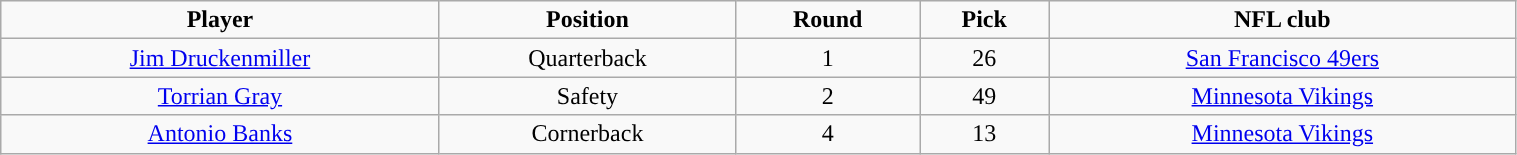<table class="wikitable" width="80%">
<tr align="center">
<td><strong>Player</strong></td>
<td><strong>Position</strong></td>
<td><strong>Round</strong></td>
<td><strong>Pick</strong></td>
<td><strong>NFL club</strong></td>
</tr>
<tr align="center" bgcolor="">
<td><a href='#'>Jim Druckenmiller</a></td>
<td>Quarterback</td>
<td>1</td>
<td>26</td>
<td><a href='#'>San Francisco 49ers</a></td>
</tr>
<tr align="center" bgcolor="">
<td><a href='#'>Torrian Gray</a></td>
<td>Safety</td>
<td>2</td>
<td>49</td>
<td><a href='#'>Minnesota Vikings</a></td>
</tr>
<tr align="center" bgcolor="">
<td><a href='#'>Antonio Banks</a></td>
<td>Cornerback</td>
<td>4</td>
<td>13</td>
<td><a href='#'>Minnesota Vikings</a></td>
</tr>
</table>
